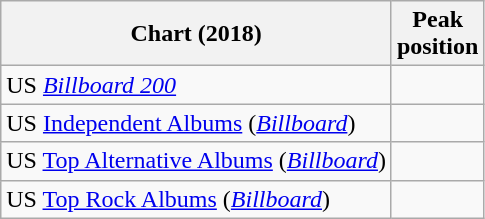<table class="wikitable sortable plainrowheaders">
<tr>
<th scope="col">Chart (2018)</th>
<th scope="col">Peak<br>position</th>
</tr>
<tr>
<td>US <em><a href='#'>Billboard 200</a></em></td>
<td></td>
</tr>
<tr>
<td>US <a href='#'>Independent Albums</a> (<em><a href='#'>Billboard</a></em>)</td>
<td></td>
</tr>
<tr>
<td>US <a href='#'>Top Alternative Albums</a> (<em><a href='#'>Billboard</a></em>)</td>
<td></td>
</tr>
<tr>
<td>US <a href='#'>Top Rock Albums</a> (<em><a href='#'>Billboard</a></em>)</td>
<td></td>
</tr>
</table>
